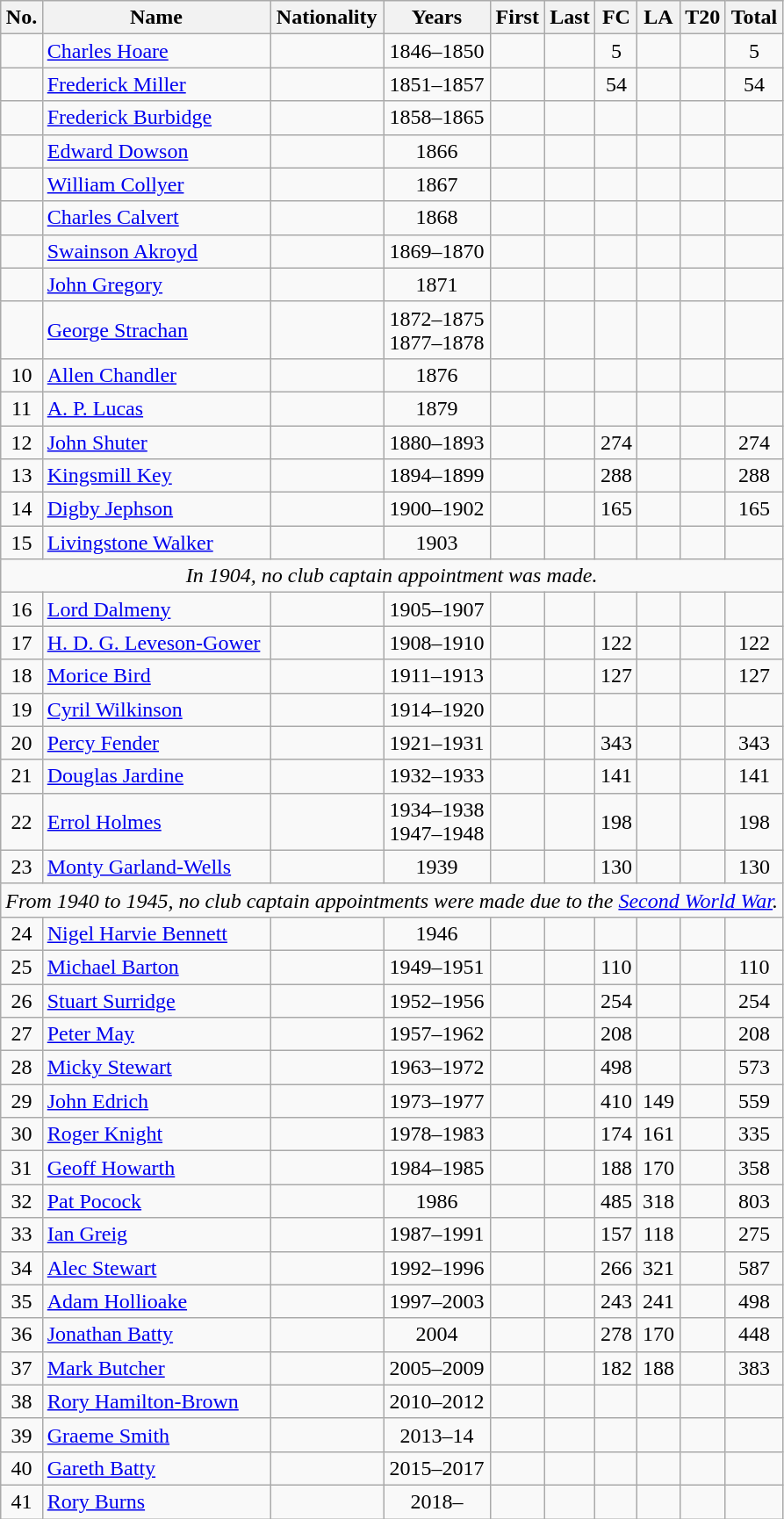<table class="wikitable sortable" style="text-align: center;">
<tr>
<th>No.</th>
<th>Name</th>
<th>Nationality</th>
<th>Years</th>
<th>First</th>
<th>Last</th>
<th>FC</th>
<th>LA</th>
<th>T20</th>
<th>Total</th>
</tr>
<tr>
<td></td>
<td align="left"><a href='#'>Charles Hoare</a></td>
<td></td>
<td>1846–1850</td>
<td></td>
<td></td>
<td>5</td>
<td></td>
<td></td>
<td>5</td>
</tr>
<tr>
<td></td>
<td align="left"><a href='#'>Frederick Miller</a></td>
<td></td>
<td>1851–1857</td>
<td></td>
<td></td>
<td>54</td>
<td></td>
<td></td>
<td>54</td>
</tr>
<tr>
<td></td>
<td align="left"><a href='#'>Frederick Burbidge</a></td>
<td></td>
<td>1858–1865</td>
<td></td>
<td></td>
<td></td>
<td></td>
<td></td>
<td></td>
</tr>
<tr>
<td></td>
<td align="left"><a href='#'>Edward Dowson</a></td>
<td></td>
<td>1866</td>
<td></td>
<td></td>
<td></td>
<td></td>
<td></td>
<td></td>
</tr>
<tr>
<td></td>
<td align="left"><a href='#'>William Collyer</a></td>
<td></td>
<td>1867</td>
<td></td>
<td></td>
<td></td>
<td></td>
<td></td>
<td></td>
</tr>
<tr>
<td></td>
<td align="left"><a href='#'>Charles Calvert</a></td>
<td></td>
<td>1868</td>
<td></td>
<td></td>
<td></td>
<td></td>
<td></td>
<td></td>
</tr>
<tr>
<td></td>
<td align="left"><a href='#'>Swainson Akroyd</a></td>
<td></td>
<td>1869–1870</td>
<td></td>
<td></td>
<td></td>
<td></td>
<td></td>
<td></td>
</tr>
<tr>
<td></td>
<td align="left"><a href='#'>John Gregory</a></td>
<td></td>
<td>1871</td>
<td></td>
<td></td>
<td></td>
<td></td>
<td></td>
<td></td>
</tr>
<tr>
<td></td>
<td align="left"><a href='#'>George Strachan</a></td>
<td></td>
<td>1872–1875<br>1877–1878</td>
<td></td>
<td></td>
<td></td>
<td></td>
<td></td>
<td></td>
</tr>
<tr>
<td>10</td>
<td align="left"><a href='#'>Allen Chandler</a></td>
<td></td>
<td>1876</td>
<td></td>
<td></td>
<td></td>
<td></td>
<td></td>
<td></td>
</tr>
<tr>
<td>11</td>
<td align="left"><a href='#'>A. P. Lucas</a></td>
<td></td>
<td>1879</td>
<td></td>
<td></td>
<td></td>
<td></td>
<td></td>
<td></td>
</tr>
<tr>
<td>12</td>
<td align="left"><a href='#'>John Shuter</a></td>
<td></td>
<td>1880–1893</td>
<td></td>
<td></td>
<td>274</td>
<td></td>
<td></td>
<td>274</td>
</tr>
<tr>
<td>13</td>
<td align="left"><a href='#'>Kingsmill Key</a></td>
<td></td>
<td>1894–1899</td>
<td></td>
<td></td>
<td>288</td>
<td></td>
<td></td>
<td>288</td>
</tr>
<tr>
<td>14</td>
<td align="left"><a href='#'>Digby Jephson</a></td>
<td></td>
<td>1900–1902</td>
<td></td>
<td></td>
<td>165</td>
<td></td>
<td></td>
<td>165</td>
</tr>
<tr>
<td>15</td>
<td align="left"><a href='#'>Livingstone Walker</a></td>
<td></td>
<td>1903</td>
<td></td>
<td></td>
<td></td>
<td></td>
<td></td>
<td></td>
</tr>
<tr>
<td colspan="11"><em>In 1904, no club captain appointment was made.</em></td>
</tr>
<tr>
<td>16</td>
<td align="left"><a href='#'>Lord Dalmeny</a></td>
<td></td>
<td>1905–1907</td>
<td></td>
<td></td>
<td></td>
<td></td>
<td></td>
<td></td>
</tr>
<tr>
<td>17</td>
<td align="left"><a href='#'>H. D. G. Leveson-Gower</a></td>
<td></td>
<td>1908–1910</td>
<td></td>
<td></td>
<td>122</td>
<td></td>
<td></td>
<td>122</td>
</tr>
<tr>
<td>18</td>
<td align="left"><a href='#'>Morice Bird</a></td>
<td></td>
<td>1911–1913</td>
<td></td>
<td></td>
<td>127</td>
<td></td>
<td></td>
<td>127</td>
</tr>
<tr>
<td>19</td>
<td align="left"><a href='#'>Cyril Wilkinson</a></td>
<td></td>
<td>1914–1920</td>
<td></td>
<td></td>
<td></td>
<td></td>
<td></td>
<td></td>
</tr>
<tr>
<td>20</td>
<td align="left"><a href='#'>Percy Fender</a></td>
<td></td>
<td>1921–1931</td>
<td></td>
<td></td>
<td>343</td>
<td></td>
<td></td>
<td>343</td>
</tr>
<tr>
<td>21</td>
<td align="left"><a href='#'>Douglas Jardine</a></td>
<td></td>
<td>1932–1933</td>
<td></td>
<td></td>
<td>141</td>
<td></td>
<td></td>
<td>141</td>
</tr>
<tr>
<td>22</td>
<td align="left"><a href='#'>Errol Holmes</a></td>
<td></td>
<td>1934–1938<br>1947–1948</td>
<td></td>
<td></td>
<td>198</td>
<td></td>
<td></td>
<td>198</td>
</tr>
<tr>
<td>23</td>
<td align="left"><a href='#'>Monty Garland-Wells</a></td>
<td></td>
<td>1939</td>
<td></td>
<td></td>
<td>130</td>
<td></td>
<td></td>
<td>130</td>
</tr>
<tr>
<td colspan="11"><em>From 1940 to 1945, no club captain appointments were made due to the <a href='#'>Second World War</a>.</em></td>
</tr>
<tr>
<td>24</td>
<td align="left"><a href='#'>Nigel Harvie Bennett</a></td>
<td></td>
<td>1946</td>
<td></td>
<td></td>
<td></td>
<td></td>
<td></td>
<td></td>
</tr>
<tr>
<td>25</td>
<td align="left"><a href='#'>Michael Barton</a></td>
<td></td>
<td>1949–1951</td>
<td></td>
<td></td>
<td>110</td>
<td></td>
<td></td>
<td>110</td>
</tr>
<tr>
<td>26</td>
<td align="left"><a href='#'>Stuart Surridge</a></td>
<td></td>
<td>1952–1956</td>
<td></td>
<td></td>
<td>254</td>
<td></td>
<td></td>
<td>254</td>
</tr>
<tr>
<td>27</td>
<td align="left"><a href='#'>Peter May</a></td>
<td></td>
<td>1957–1962</td>
<td></td>
<td></td>
<td>208</td>
<td></td>
<td></td>
<td>208</td>
</tr>
<tr>
<td>28</td>
<td align="left"><a href='#'>Micky Stewart</a></td>
<td></td>
<td>1963–1972</td>
<td></td>
<td></td>
<td>498</td>
<td></td>
<td></td>
<td>573</td>
</tr>
<tr>
<td>29</td>
<td align="left"><a href='#'>John Edrich</a></td>
<td></td>
<td>1973–1977</td>
<td></td>
<td></td>
<td>410</td>
<td>149</td>
<td></td>
<td>559</td>
</tr>
<tr>
<td>30</td>
<td align="left"><a href='#'>Roger Knight</a></td>
<td></td>
<td>1978–1983</td>
<td></td>
<td></td>
<td>174</td>
<td>161</td>
<td></td>
<td>335</td>
</tr>
<tr>
<td>31</td>
<td align="left"><a href='#'>Geoff Howarth</a></td>
<td></td>
<td>1984–1985</td>
<td></td>
<td></td>
<td>188</td>
<td>170</td>
<td></td>
<td>358</td>
</tr>
<tr>
<td>32</td>
<td align="left"><a href='#'>Pat Pocock</a></td>
<td></td>
<td>1986</td>
<td></td>
<td></td>
<td>485</td>
<td>318</td>
<td></td>
<td>803</td>
</tr>
<tr>
<td>33</td>
<td align="left"><a href='#'>Ian Greig</a></td>
<td></td>
<td>1987–1991</td>
<td></td>
<td></td>
<td>157</td>
<td>118</td>
<td></td>
<td>275</td>
</tr>
<tr>
<td>34</td>
<td align="left"><a href='#'>Alec Stewart</a></td>
<td></td>
<td>1992–1996</td>
<td></td>
<td></td>
<td>266</td>
<td>321</td>
<td></td>
<td>587</td>
</tr>
<tr>
<td>35</td>
<td align="left"><a href='#'>Adam Hollioake</a></td>
<td></td>
<td>1997–2003</td>
<td></td>
<td></td>
<td>243</td>
<td>241</td>
<td></td>
<td>498</td>
</tr>
<tr>
<td>36</td>
<td align="left"><a href='#'>Jonathan Batty</a></td>
<td></td>
<td>2004</td>
<td></td>
<td></td>
<td>278</td>
<td>170</td>
<td></td>
<td>448</td>
</tr>
<tr>
<td>37</td>
<td align="left"><a href='#'>Mark Butcher</a></td>
<td></td>
<td>2005–2009</td>
<td></td>
<td></td>
<td>182</td>
<td>188</td>
<td></td>
<td>383</td>
</tr>
<tr>
<td>38</td>
<td align="left"><a href='#'>Rory Hamilton-Brown</a></td>
<td></td>
<td>2010–2012</td>
<td></td>
<td></td>
<td></td>
<td></td>
<td></td>
<td></td>
</tr>
<tr>
<td>39</td>
<td align="left"><a href='#'>Graeme Smith</a></td>
<td></td>
<td>2013–14</td>
<td></td>
<td></td>
<td></td>
<td></td>
<td></td>
<td></td>
</tr>
<tr>
<td>40</td>
<td align="left"><a href='#'>Gareth Batty</a></td>
<td></td>
<td>2015–2017</td>
<td></td>
<td></td>
<td></td>
<td></td>
<td></td>
<td></td>
</tr>
<tr>
<td>41</td>
<td align="left"><a href='#'>Rory Burns</a></td>
<td></td>
<td>2018–</td>
<td></td>
<td></td>
<td></td>
<td></td>
<td></td>
<td></td>
</tr>
</table>
